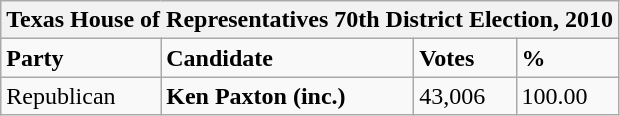<table class="wikitable">
<tr>
<th colspan="4">Texas House of Representatives 70th District Election, 2010</th>
</tr>
<tr>
<td><strong>Party</strong></td>
<td><strong>Candidate</strong></td>
<td><strong>Votes</strong></td>
<td><strong>%</strong></td>
</tr>
<tr>
<td>Republican</td>
<td><strong>Ken Paxton (inc.)</strong></td>
<td>43,006</td>
<td>100.00</td>
</tr>
</table>
